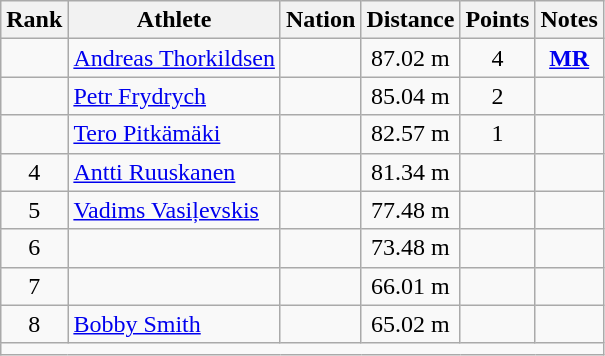<table class="wikitable mw-datatable sortable" style="text-align:center;">
<tr>
<th>Rank</th>
<th>Athlete</th>
<th>Nation</th>
<th>Distance</th>
<th>Points</th>
<th>Notes</th>
</tr>
<tr>
<td></td>
<td align=left><a href='#'>Andreas Thorkildsen</a></td>
<td align=left></td>
<td>87.02 m</td>
<td>4</td>
<td><strong><a href='#'>MR</a></strong></td>
</tr>
<tr>
<td></td>
<td align=left><a href='#'>Petr Frydrych</a></td>
<td align=left></td>
<td>85.04 m</td>
<td>2</td>
<td></td>
</tr>
<tr>
<td></td>
<td align=left><a href='#'>Tero Pitkämäki</a></td>
<td align=left></td>
<td>82.57 m</td>
<td>1</td>
<td></td>
</tr>
<tr>
<td>4</td>
<td align=left><a href='#'>Antti Ruuskanen</a></td>
<td align=left></td>
<td>81.34 m</td>
<td></td>
<td></td>
</tr>
<tr>
<td>5</td>
<td align=left><a href='#'>Vadims Vasiļevskis</a></td>
<td align=left></td>
<td>77.48 m</td>
<td></td>
<td></td>
</tr>
<tr>
<td>6</td>
<td align=left></td>
<td align=left></td>
<td>73.48 m</td>
<td></td>
<td></td>
</tr>
<tr>
<td>7</td>
<td align=left></td>
<td align=left></td>
<td>66.01 m</td>
<td></td>
<td></td>
</tr>
<tr>
<td>8</td>
<td align=left><a href='#'>Bobby Smith</a></td>
<td align=left></td>
<td>65.02 m</td>
<td></td>
<td></td>
</tr>
<tr class="sortbottom">
<td colspan=6></td>
</tr>
</table>
